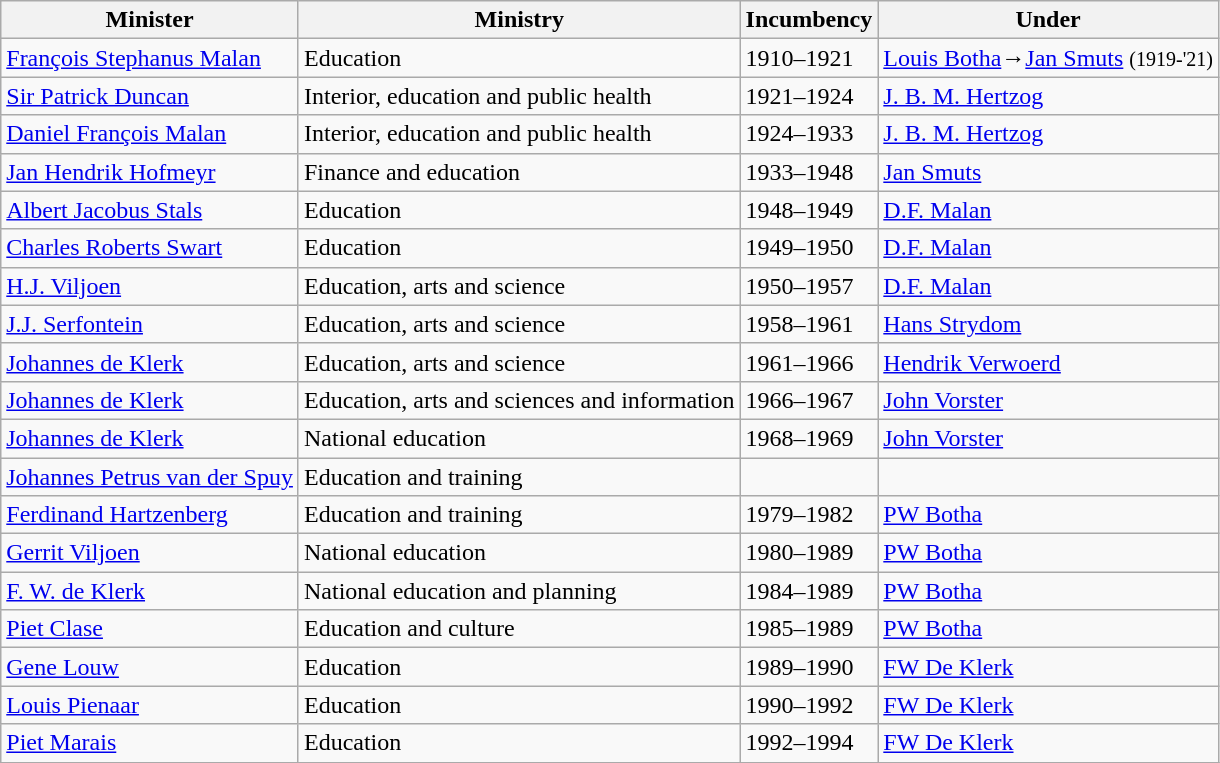<table class="wikitable">
<tr>
<th>Minister</th>
<th>Ministry</th>
<th>Incumbency</th>
<th>Under</th>
</tr>
<tr>
<td><a href='#'>François Stephanus Malan</a></td>
<td>Education</td>
<td>1910–1921</td>
<td><a href='#'>Louis Botha</a>→<a href='#'>Jan Smuts</a> <small>(1919-'21)</small></td>
</tr>
<tr>
<td><a href='#'>Sir Patrick Duncan</a></td>
<td>Interior, education and public health</td>
<td>1921–1924</td>
<td><a href='#'>J. B. M. Hertzog</a></td>
</tr>
<tr>
<td><a href='#'>Daniel François Malan</a></td>
<td>Interior, education and public health</td>
<td>1924–1933</td>
<td><a href='#'>J. B. M. Hertzog</a></td>
</tr>
<tr>
<td><a href='#'>Jan Hendrik Hofmeyr</a></td>
<td>Finance and education</td>
<td>1933–1948</td>
<td><a href='#'>Jan Smuts</a></td>
</tr>
<tr>
<td><a href='#'>Albert Jacobus Stals</a></td>
<td>Education</td>
<td>1948–1949</td>
<td><a href='#'>D.F. Malan</a></td>
</tr>
<tr>
<td><a href='#'>Charles Roberts Swart</a></td>
<td>Education</td>
<td>1949–1950</td>
<td><a href='#'>D.F. Malan</a></td>
</tr>
<tr>
<td><a href='#'>H.J. Viljoen</a></td>
<td>Education, arts and science</td>
<td>1950–1957</td>
<td><a href='#'>D.F. Malan</a></td>
</tr>
<tr>
<td><a href='#'>J.J. Serfontein</a></td>
<td>Education, arts and science</td>
<td>1958–1961</td>
<td><a href='#'>Hans Strydom</a></td>
</tr>
<tr>
<td><a href='#'>Johannes de Klerk</a></td>
<td>Education, arts and science</td>
<td>1961–1966</td>
<td><a href='#'>Hendrik Verwoerd</a></td>
</tr>
<tr>
<td><a href='#'>Johannes de Klerk</a></td>
<td>Education, arts and sciences and information</td>
<td>1966–1967</td>
<td><a href='#'>John Vorster</a></td>
</tr>
<tr>
<td><a href='#'>Johannes de Klerk</a></td>
<td>National education</td>
<td>1968–1969</td>
<td><a href='#'>John Vorster</a></td>
</tr>
<tr>
<td><a href='#'>Johannes Petrus van der Spuy</a></td>
<td>Education and training</td>
<td></td>
<td></td>
</tr>
<tr>
<td><a href='#'>Ferdinand Hartzenberg</a></td>
<td>Education and training</td>
<td>1979–1982</td>
<td><a href='#'>PW Botha</a></td>
</tr>
<tr>
<td><a href='#'>Gerrit Viljoen</a></td>
<td>National education</td>
<td>1980–1989</td>
<td><a href='#'>PW Botha</a></td>
</tr>
<tr>
<td><a href='#'>F. W. de Klerk</a></td>
<td>National education and planning</td>
<td>1984–1989</td>
<td><a href='#'>PW Botha</a></td>
</tr>
<tr>
<td><a href='#'>Piet Clase</a></td>
<td>Education and culture</td>
<td>1985–1989</td>
<td><a href='#'>PW Botha</a></td>
</tr>
<tr>
<td><a href='#'>Gene Louw</a></td>
<td>Education</td>
<td>1989–1990</td>
<td><a href='#'>FW De Klerk</a></td>
</tr>
<tr>
<td><a href='#'>Louis Pienaar</a></td>
<td>Education</td>
<td>1990–1992</td>
<td><a href='#'>FW De Klerk</a></td>
</tr>
<tr>
<td><a href='#'>Piet Marais</a></td>
<td>Education</td>
<td>1992–1994</td>
<td><a href='#'>FW De Klerk</a></td>
</tr>
<tr>
</tr>
</table>
